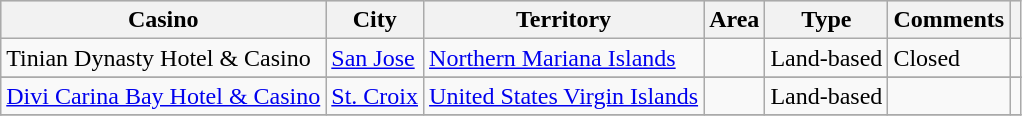<table class="wikitable sortable">
<tr bgcolor=lightgrey>
<th>Casino</th>
<th>City</th>
<th>Territory</th>
<th>Area</th>
<th>Type</th>
<th class="unsortable">Comments</th>
<th></th>
</tr>
<tr>
<td>Tinian Dynasty Hotel & Casino</td>
<td><a href='#'>San Jose</a></td>
<td><a href='#'>Northern Mariana Islands</a></td>
<td></td>
<td>Land-based</td>
<td>Closed</td>
<td></td>
</tr>
<tr>
</tr>
<tr>
<td><a href='#'>Divi Carina Bay Hotel & Casino</a></td>
<td><a href='#'>St. Croix</a></td>
<td><a href='#'>United States Virgin Islands</a></td>
<td></td>
<td>Land-based</td>
<td></td>
<td></td>
</tr>
<tr>
</tr>
</table>
